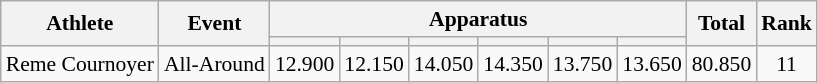<table class="wikitable" style="font-size:90%">
<tr>
<th rowspan=2>Athlete</th>
<th rowspan=2>Event</th>
<th colspan=6>Apparatus</th>
<th rowspan=2>Total</th>
<th rowspan=2>Rank</th>
</tr>
<tr style="font-size:95%">
<th></th>
<th></th>
<th></th>
<th></th>
<th></th>
<th></th>
</tr>
<tr align=center>
<td align=left>Reme Cournoyer</td>
<td align=left>All-Around</td>
<td>12.900</td>
<td>12.150</td>
<td>14.050</td>
<td>14.350</td>
<td>13.750</td>
<td>13.650</td>
<td>80.850</td>
<td>11</td>
</tr>
</table>
